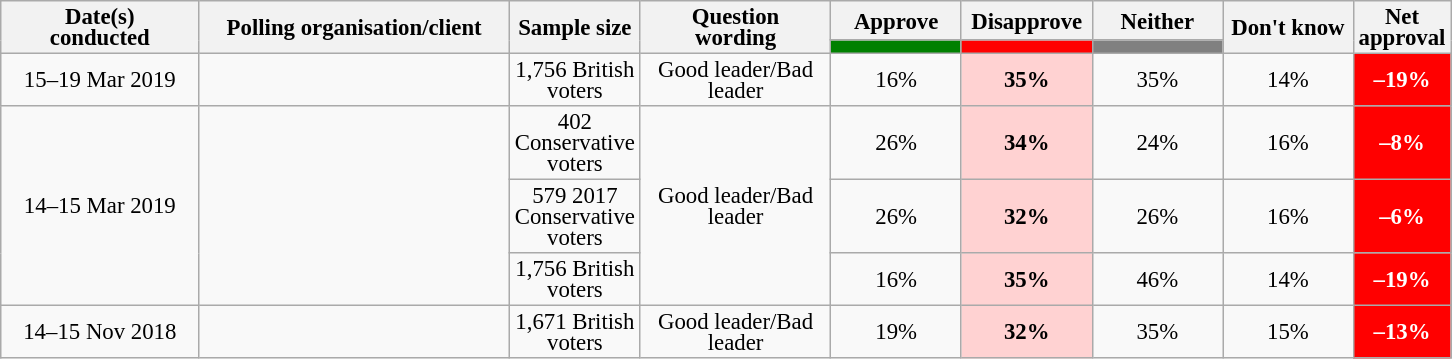<table class="wikitable collapsible sortable" style="text-align:center;font-size:95%;line-height:14px;">
<tr>
<th style="width:125px;" rowspan="2">Date(s)<br>conducted</th>
<th style="width:200px;" rowspan="2">Polling organisation/client</th>
<th style="width:60px;" rowspan="2">Sample size</th>
<th style="width:120px;" rowspan="2">Question<br>wording</th>
<th class="unsortable" style="width:80px;">Approve</th>
<th class="unsortable" style="width: 80px;">Disapprove</th>
<th class="unsortable" style="width:80px;">Neither</th>
<th class="unsortable" style="width:80px;" rowspan="2">Don't know</th>
<th class="unsortable" style="width:20px;" rowspan="2">Net approval</th>
</tr>
<tr>
<th class="unsortable" style="background:green;width:60px;"></th>
<th class="unsortable" style="background:red;width:60px;"></th>
<th class="unsortable" style="background:grey;width:60px;"></th>
</tr>
<tr>
<td>15–19 Mar 2019</td>
<td></td>
<td>1,756 British voters</td>
<td>Good leader/Bad leader</td>
<td>16%</td>
<td style="background:#FFD2D2"><strong>35%</strong></td>
<td>35%</td>
<td>14%</td>
<td style="background:red;color:white;"><strong>–19%</strong></td>
</tr>
<tr>
<td rowspan="3">14–15 Mar 2019</td>
<td rowspan="3"></td>
<td>402 Conservative voters</td>
<td rowspan="3">Good leader/Bad leader</td>
<td>26%</td>
<td style="background:#FFD2D2"><strong>34%</strong></td>
<td>24%</td>
<td>16%</td>
<td style="background:red;color:white;"><strong>–8%</strong></td>
</tr>
<tr>
<td>579 2017 Conservative voters</td>
<td>26%</td>
<td style="background:#FFD2D2"><strong>32%</strong></td>
<td>26%</td>
<td>16%</td>
<td style="background:red;color:white;"><strong>–6%</strong></td>
</tr>
<tr>
<td>1,756 British voters</td>
<td>16%</td>
<td style="background:#FFD2D2"><strong>35%</strong></td>
<td>46%</td>
<td>14%</td>
<td style="background:red;color:white;"><strong>–19%</strong></td>
</tr>
<tr>
<td>14–15 Nov 2018</td>
<td></td>
<td>1,671 British voters</td>
<td>Good leader/Bad leader</td>
<td>19%</td>
<td style="background:#FFD2D2"><strong>32%</strong></td>
<td>35%</td>
<td>15%</td>
<td style="background:red;color:white;"><strong>–13%</strong></td>
</tr>
</table>
